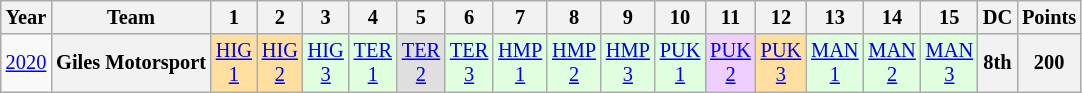<table class="wikitable" style="text-align:center; font-size:85%">
<tr>
<th>Year</th>
<th>Team</th>
<th>1</th>
<th>2</th>
<th>3</th>
<th>4</th>
<th>5</th>
<th>6</th>
<th>7</th>
<th>8</th>
<th>9</th>
<th>10</th>
<th>11</th>
<th>12</th>
<th>13</th>
<th>14</th>
<th>15</th>
<th>DC</th>
<th>Points</th>
</tr>
<tr>
<td><a href='#'>2020</a></td>
<th>Giles Motorsport</th>
<td style="background:#FFDF9F;"><a href='#'>HIG<br>1</a><br></td>
<td style="background:#FFDF9F;"><a href='#'>HIG<br>2</a><br></td>
<td style="background:#DFFFDF;"><a href='#'>HIG<br>3</a><br></td>
<td style="background:#DFFFDF;"><a href='#'>TER<br>1</a><br></td>
<td style="background:#DFDFDF;"><a href='#'>TER<br>2</a><br></td>
<td style="background:#DFFFDF;"><a href='#'>TER<br>3</a><br></td>
<td style="background:#DFFFDF;"><a href='#'>HMP<br>1</a><br></td>
<td style="background:#DFFFDF;"><a href='#'>HMP<br>2</a><br></td>
<td style="background:#DFFFDF;"><a href='#'>HMP<br>3</a><br></td>
<td style="background:#DFFFDF;"><a href='#'>PUK<br>1</a><br></td>
<td style="background:#EFCFFF;"><a href='#'>PUK<br>2</a><br></td>
<td style="background:#FFDF9F;"><a href='#'>PUK<br>3</a><br></td>
<td style="background:#DFFFDF;"><a href='#'>MAN<br>1</a><br></td>
<td style="background:#DFFFDF;"><a href='#'>MAN<br>2</a><br></td>
<td style="background:#DFFFDF;"><a href='#'>MAN<br>3</a><br></td>
<th>8th</th>
<th>200</th>
</tr>
</table>
